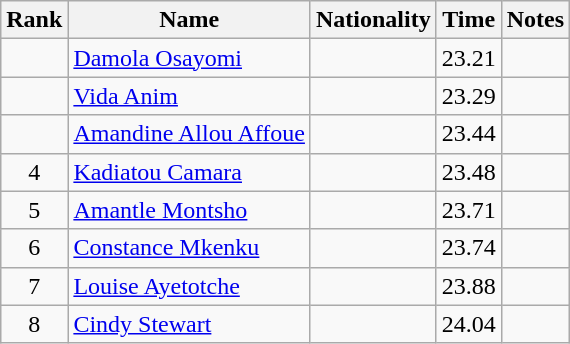<table class="wikitable sortable" style="text-align:center">
<tr>
<th>Rank</th>
<th>Name</th>
<th>Nationality</th>
<th>Time</th>
<th>Notes</th>
</tr>
<tr>
<td></td>
<td align=left><a href='#'>Damola Osayomi</a></td>
<td align=left></td>
<td>23.21</td>
<td></td>
</tr>
<tr>
<td></td>
<td align=left><a href='#'>Vida Anim</a></td>
<td align=left></td>
<td>23.29</td>
<td></td>
</tr>
<tr>
<td></td>
<td align=left><a href='#'>Amandine Allou Affoue</a></td>
<td align=left></td>
<td>23.44</td>
<td></td>
</tr>
<tr>
<td>4</td>
<td align=left><a href='#'>Kadiatou Camara</a></td>
<td align=left></td>
<td>23.48</td>
<td></td>
</tr>
<tr>
<td>5</td>
<td align=left><a href='#'>Amantle Montsho</a></td>
<td align=left></td>
<td>23.71</td>
<td></td>
</tr>
<tr>
<td>6</td>
<td align=left><a href='#'>Constance Mkenku</a></td>
<td align=left></td>
<td>23.74</td>
<td></td>
</tr>
<tr>
<td>7</td>
<td align=left><a href='#'>Louise Ayetotche</a></td>
<td align=left></td>
<td>23.88</td>
<td></td>
</tr>
<tr>
<td>8</td>
<td align=left><a href='#'>Cindy Stewart</a></td>
<td align=left></td>
<td>24.04</td>
<td></td>
</tr>
</table>
